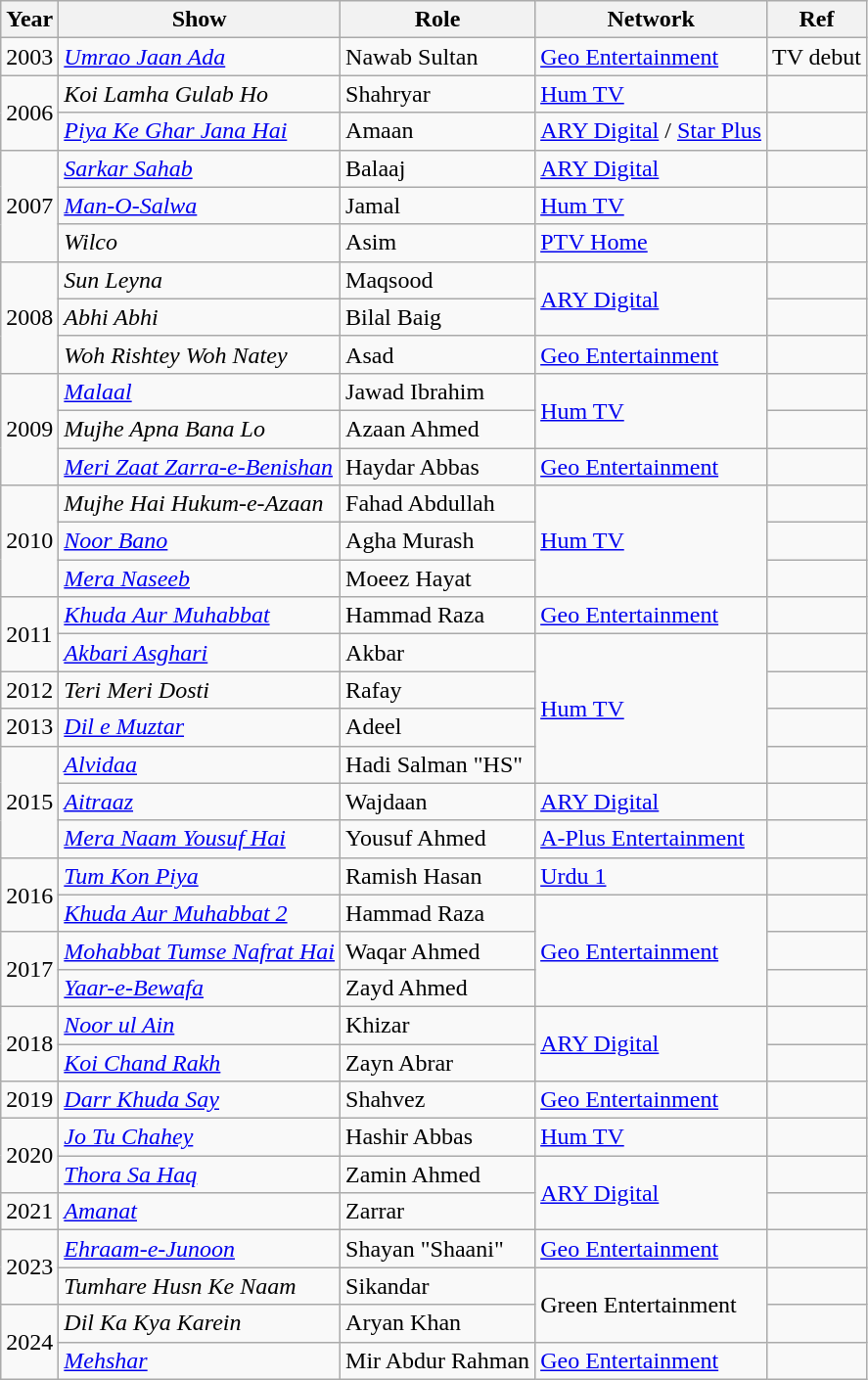<table class="wikitable sortable">
<tr style="text-align:center;">
<th>Year</th>
<th>Show</th>
<th>Role</th>
<th>Network</th>
<th>Ref</th>
</tr>
<tr>
<td>2003</td>
<td><em><a href='#'>Umrao Jaan Ada</a></em></td>
<td>Nawab Sultan</td>
<td><a href='#'>Geo Entertainment</a></td>
<td>TV debut</td>
</tr>
<tr>
<td rowspan="2">2006</td>
<td><em>Koi Lamha Gulab Ho</em></td>
<td>Shahryar</td>
<td><a href='#'>Hum TV</a></td>
<td></td>
</tr>
<tr>
<td><em><a href='#'>Piya Ke Ghar Jana Hai</a></em></td>
<td>Amaan</td>
<td><a href='#'>ARY Digital</a> / <a href='#'>Star Plus</a></td>
<td></td>
</tr>
<tr>
<td rowspan="3">2007</td>
<td><em><a href='#'>Sarkar Sahab</a></em></td>
<td>Balaaj</td>
<td><a href='#'>ARY Digital</a></td>
<td></td>
</tr>
<tr>
<td><em><a href='#'>Man-O-Salwa</a></em></td>
<td>Jamal</td>
<td><a href='#'>Hum TV</a></td>
<td></td>
</tr>
<tr>
<td><em>Wilco</em></td>
<td>Asim</td>
<td><a href='#'>PTV Home</a></td>
<td></td>
</tr>
<tr>
<td rowspan="3">2008</td>
<td><em>Sun Leyna</em></td>
<td>Maqsood</td>
<td rowspan="2"><a href='#'>ARY Digital</a></td>
<td></td>
</tr>
<tr>
<td><em>Abhi Abhi</em></td>
<td>Bilal Baig</td>
<td></td>
</tr>
<tr>
<td><em>Woh Rishtey Woh Natey</em></td>
<td>Asad</td>
<td><a href='#'>Geo Entertainment</a></td>
<td></td>
</tr>
<tr>
<td rowspan="3">2009</td>
<td><em><a href='#'>Malaal</a> </em></td>
<td>Jawad Ibrahim</td>
<td rowspan="2"><a href='#'>Hum TV</a></td>
<td></td>
</tr>
<tr>
<td><em>Mujhe Apna Bana Lo</em></td>
<td>Azaan Ahmed</td>
<td></td>
</tr>
<tr>
<td><em><a href='#'>Meri Zaat Zarra-e-Benishan</a></em></td>
<td>Haydar Abbas</td>
<td><a href='#'>Geo Entertainment</a></td>
<td></td>
</tr>
<tr>
<td rowspan="3">2010</td>
<td><em>Mujhe Hai Hukum-e-Azaan</em></td>
<td>Fahad Abdullah</td>
<td rowspan="3"><a href='#'>Hum TV</a></td>
<td></td>
</tr>
<tr>
<td><em><a href='#'>Noor Bano</a></em></td>
<td>Agha Murash</td>
<td></td>
</tr>
<tr>
<td><em><a href='#'>Mera Naseeb</a></em></td>
<td>Moeez Hayat</td>
<td></td>
</tr>
<tr>
<td rowspan="2">2011</td>
<td><em><a href='#'>Khuda Aur Muhabbat</a></em></td>
<td>Hammad  Raza</td>
<td><a href='#'>Geo Entertainment</a></td>
<td></td>
</tr>
<tr>
<td><em><a href='#'>Akbari Asghari</a></em></td>
<td>Akbar</td>
<td rowspan="4"><a href='#'>Hum TV</a></td>
<td></td>
</tr>
<tr>
<td>2012</td>
<td><em>Teri Meri Dosti</em></td>
<td>Rafay</td>
<td></td>
</tr>
<tr>
<td>2013</td>
<td><em><a href='#'>Dil e Muztar</a></em></td>
<td>Adeel</td>
<td></td>
</tr>
<tr>
<td rowspan="3">2015</td>
<td><em><a href='#'>Alvidaa</a></em></td>
<td>Hadi Salman "HS"</td>
<td></td>
</tr>
<tr>
<td><em><a href='#'>Aitraaz</a></em></td>
<td>Wajdaan</td>
<td><a href='#'>ARY Digital</a></td>
<td></td>
</tr>
<tr>
<td><em><a href='#'>Mera Naam Yousuf Hai</a></em></td>
<td>Yousuf Ahmed</td>
<td><a href='#'>A-Plus Entertainment</a></td>
<td></td>
</tr>
<tr>
<td rowspan="2">2016</td>
<td><em><a href='#'>Tum Kon Piya</a></em></td>
<td>Ramish Hasan</td>
<td><a href='#'>Urdu 1</a></td>
<td></td>
</tr>
<tr>
<td><em><a href='#'>Khuda Aur Muhabbat 2</a></em></td>
<td>Hammad Raza</td>
<td rowspan="3"><a href='#'>Geo Entertainment</a></td>
<td></td>
</tr>
<tr>
<td rowspan="2">2017</td>
<td><em><a href='#'>Mohabbat Tumse Nafrat Hai</a></em></td>
<td>Waqar Ahmed</td>
<td></td>
</tr>
<tr>
<td><em><a href='#'>Yaar-e-Bewafa</a></em></td>
<td>Zayd Ahmed</td>
<td></td>
</tr>
<tr>
<td rowspan="2">2018</td>
<td><em><a href='#'>Noor ul Ain</a></em></td>
<td>Khizar</td>
<td rowspan="2"><a href='#'>ARY Digital</a></td>
<td></td>
</tr>
<tr>
<td><em><a href='#'>Koi Chand Rakh</a></em></td>
<td>Zayn Abrar</td>
<td></td>
</tr>
<tr>
<td>2019</td>
<td><em><a href='#'>Darr Khuda Say</a></em></td>
<td>Shahvez</td>
<td><a href='#'>Geo Entertainment</a></td>
<td></td>
</tr>
<tr>
<td rowspan="2">2020</td>
<td><em><a href='#'>Jo Tu Chahey</a></em></td>
<td>Hashir Abbas</td>
<td><a href='#'>Hum TV</a></td>
<td></td>
</tr>
<tr>
<td><em><a href='#'>Thora Sa Haq</a></em></td>
<td>Zamin Ahmed</td>
<td rowspan="2"><a href='#'>ARY Digital</a></td>
<td></td>
</tr>
<tr>
<td>2021</td>
<td><em><a href='#'>Amanat</a></em></td>
<td>Zarrar</td>
<td></td>
</tr>
<tr>
<td rowspan="2">2023</td>
<td><em><a href='#'>Ehraam-e-Junoon</a></em></td>
<td>Shayan "Shaani"</td>
<td><a href='#'>Geo Entertainment</a></td>
<td></td>
</tr>
<tr>
<td><em>Tumhare Husn Ke Naam</em></td>
<td>Sikandar</td>
<td rowspan="2">Green Entertainment</td>
<td></td>
</tr>
<tr>
<td rowspan="2">2024</td>
<td><em>Dil Ka Kya Karein</em></td>
<td>Aryan Khan</td>
<td></td>
</tr>
<tr>
<td><em><a href='#'>Mehshar</a></em></td>
<td>Mir Abdur Rahman</td>
<td><a href='#'>Geo Entertainment</a></td>
<td></td>
</tr>
</table>
